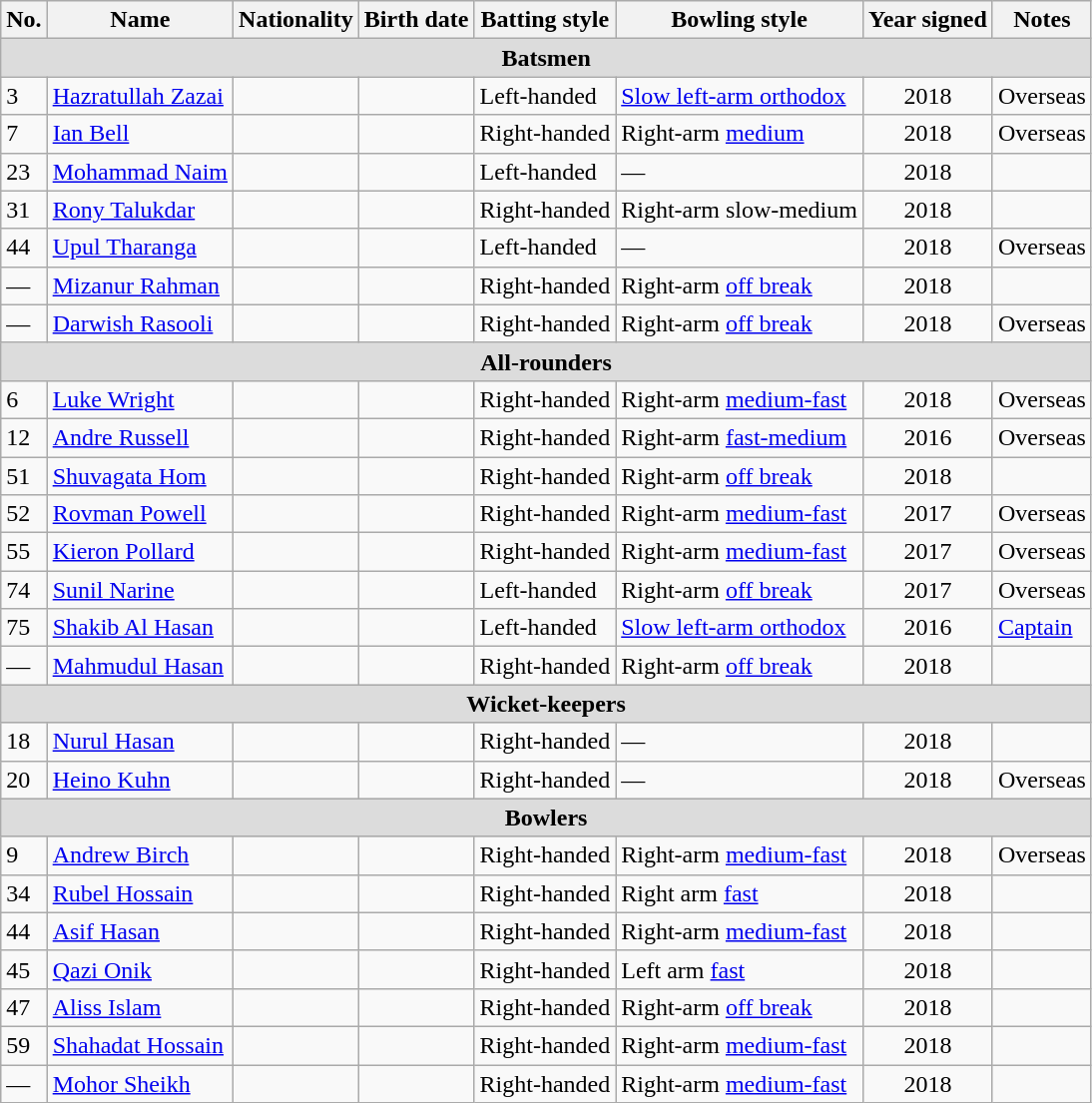<table class="wikitable">
<tr>
<th>No.</th>
<th>Name</th>
<th>Nationality</th>
<th>Birth date</th>
<th>Batting style</th>
<th>Bowling style</th>
<th>Year signed</th>
<th>Notes</th>
</tr>
<tr>
<th colspan="9" style="background:#DCDCDC; text-align:center;">Batsmen</th>
</tr>
<tr>
<td>3</td>
<td><a href='#'>Hazratullah Zazai</a></td>
<td></td>
<td></td>
<td>Left-handed</td>
<td><a href='#'>Slow left-arm orthodox</a></td>
<td style="text-align:center;">2018</td>
<td>Overseas</td>
</tr>
<tr>
<td>7</td>
<td><a href='#'>Ian Bell</a></td>
<td></td>
<td></td>
<td>Right-handed</td>
<td>Right-arm <a href='#'>medium</a></td>
<td style="text-align:center;">2018</td>
<td>Overseas</td>
</tr>
<tr>
<td>23</td>
<td><a href='#'>Mohammad Naim</a></td>
<td></td>
<td></td>
<td>Left-handed</td>
<td>—</td>
<td style="text-align:center;">2018</td>
<td></td>
</tr>
<tr>
<td>31</td>
<td><a href='#'>Rony Talukdar</a></td>
<td></td>
<td></td>
<td>Right-handed</td>
<td>Right-arm slow-medium</td>
<td style="text-align:center;">2018</td>
<td></td>
</tr>
<tr>
<td>44</td>
<td><a href='#'>Upul Tharanga</a></td>
<td></td>
<td></td>
<td>Left-handed</td>
<td>—</td>
<td style="text-align:center;">2018</td>
<td>Overseas</td>
</tr>
<tr>
<td>—</td>
<td><a href='#'>Mizanur Rahman</a></td>
<td></td>
<td></td>
<td>Right-handed</td>
<td>Right-arm <a href='#'>off break</a></td>
<td style="text-align:center;">2018</td>
<td></td>
</tr>
<tr>
<td>—</td>
<td><a href='#'>Darwish Rasooli</a></td>
<td></td>
<td></td>
<td>Right-handed</td>
<td>Right-arm <a href='#'>off break</a></td>
<td style="text-align:center;">2018</td>
<td>Overseas</td>
</tr>
<tr>
<th colspan="9"  style="background:#dcdcdc; text-align:center;">All-rounders</th>
</tr>
<tr>
<td>6</td>
<td><a href='#'>Luke Wright</a></td>
<td></td>
<td></td>
<td>Right-handed</td>
<td>Right-arm <a href='#'>medium-fast</a></td>
<td style="text-align:center;">2018</td>
<td>Overseas</td>
</tr>
<tr>
<td>12</td>
<td><a href='#'>Andre Russell</a></td>
<td></td>
<td></td>
<td>Right-handed</td>
<td>Right-arm <a href='#'>fast-medium</a></td>
<td style="text-align:center;">2016</td>
<td>Overseas</td>
</tr>
<tr>
<td>51</td>
<td><a href='#'>Shuvagata Hom</a></td>
<td></td>
<td></td>
<td>Right-handed</td>
<td>Right-arm <a href='#'>off break</a></td>
<td style="text-align:center;">2018</td>
<td></td>
</tr>
<tr>
<td>52</td>
<td><a href='#'>Rovman Powell</a></td>
<td></td>
<td></td>
<td>Right-handed</td>
<td>Right-arm <a href='#'>medium-fast</a></td>
<td style="text-align:center;">2017</td>
<td>Overseas</td>
</tr>
<tr>
<td>55</td>
<td><a href='#'>Kieron Pollard</a></td>
<td></td>
<td></td>
<td>Right-handed</td>
<td>Right-arm <a href='#'>medium-fast</a></td>
<td style="text-align:center;">2017</td>
<td>Overseas</td>
</tr>
<tr>
<td>74</td>
<td><a href='#'>Sunil Narine</a></td>
<td></td>
<td></td>
<td>Left-handed</td>
<td>Right-arm <a href='#'>off break</a></td>
<td style="text-align:center;">2017</td>
<td>Overseas</td>
</tr>
<tr>
<td>75</td>
<td><a href='#'>Shakib Al Hasan</a></td>
<td></td>
<td></td>
<td>Left-handed</td>
<td><a href='#'>Slow left-arm orthodox</a></td>
<td style="text-align:center;">2016</td>
<td><a href='#'>Captain</a></td>
</tr>
<tr>
<td>—</td>
<td><a href='#'>Mahmudul Hasan</a></td>
<td></td>
<td></td>
<td>Right-handed</td>
<td>Right-arm <a href='#'>off break</a></td>
<td style="text-align:center;">2018</td>
<td></td>
</tr>
<tr>
<th colspan="9"  style="background:#dcdcdc; text-align:center;">Wicket-keepers</th>
</tr>
<tr>
<td>18</td>
<td><a href='#'>Nurul Hasan</a></td>
<td></td>
<td></td>
<td>Right-handed</td>
<td>—</td>
<td style="text-align:center;">2018</td>
<td></td>
</tr>
<tr>
<td>20</td>
<td><a href='#'>Heino Kuhn</a></td>
<td></td>
<td></td>
<td>Right-handed</td>
<td>—</td>
<td style="text-align:center;">2018</td>
<td>Overseas</td>
</tr>
<tr>
<th colspan="9" style="background:#dcdcdc;">Bowlers</th>
</tr>
<tr>
<td>9</td>
<td><a href='#'>Andrew Birch</a></td>
<td></td>
<td></td>
<td>Right-handed</td>
<td>Right-arm <a href='#'>medium-fast</a></td>
<td style="text-align:center;">2018</td>
<td>Overseas</td>
</tr>
<tr>
<td>34</td>
<td><a href='#'>Rubel Hossain</a></td>
<td></td>
<td></td>
<td>Right-handed</td>
<td>Right arm <a href='#'>fast</a></td>
<td style="text-align:center;">2018</td>
<td></td>
</tr>
<tr>
<td>44</td>
<td><a href='#'>Asif Hasan</a></td>
<td></td>
<td></td>
<td>Right-handed</td>
<td>Right-arm <a href='#'>medium-fast</a></td>
<td style="text-align:center;">2018</td>
<td></td>
</tr>
<tr>
<td>45</td>
<td><a href='#'>Qazi Onik</a></td>
<td></td>
<td></td>
<td>Right-handed</td>
<td>Left arm <a href='#'>fast</a></td>
<td style="text-align:center;">2018</td>
<td></td>
</tr>
<tr>
<td>47</td>
<td><a href='#'>Aliss Islam</a></td>
<td></td>
<td></td>
<td>Right-handed</td>
<td>Right-arm <a href='#'>off break</a></td>
<td style="text-align:center;">2018</td>
<td></td>
</tr>
<tr>
<td>59</td>
<td><a href='#'>Shahadat Hossain</a></td>
<td></td>
<td></td>
<td>Right-handed</td>
<td>Right-arm <a href='#'>medium-fast</a></td>
<td style="text-align:center;">2018</td>
<td></td>
</tr>
<tr>
<td>—</td>
<td><a href='#'>Mohor Sheikh</a></td>
<td></td>
<td></td>
<td>Right-handed</td>
<td>Right-arm <a href='#'>medium-fast</a></td>
<td style="text-align:center;">2018</td>
<td></td>
</tr>
</table>
